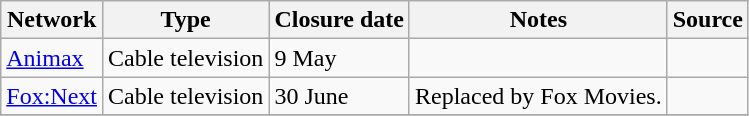<table class="wikitable sortable">
<tr>
<th>Network</th>
<th>Type</th>
<th>Closure date</th>
<th>Notes</th>
<th>Source</th>
</tr>
<tr>
<td><a href='#'>Animax</a></td>
<td>Cable television</td>
<td>9 May</td>
<td></td>
<td></td>
</tr>
<tr>
<td><a href='#'>Fox:Next</a></td>
<td>Cable television</td>
<td>30 June</td>
<td>Replaced by Fox Movies.</td>
<td></td>
</tr>
<tr>
</tr>
</table>
